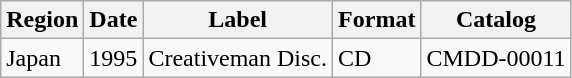<table class="wikitable">
<tr>
<th>Region</th>
<th>Date</th>
<th>Label</th>
<th>Format</th>
<th>Catalog</th>
</tr>
<tr>
<td>Japan</td>
<td>1995</td>
<td>Creativeman Disc.</td>
<td>CD</td>
<td>CMDD-00011</td>
</tr>
</table>
